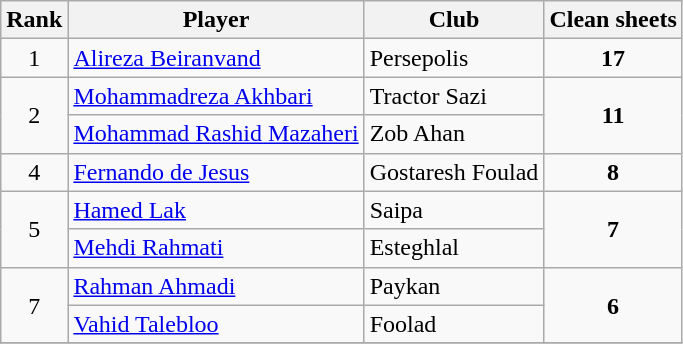<table class="wikitable">
<tr>
<th>Rank</th>
<th>Player</th>
<th>Club</th>
<th>Clean sheets</th>
</tr>
<tr>
<td align="center">1</td>
<td> <a href='#'>Alireza Beiranvand</a></td>
<td>Persepolis</td>
<td align="center"><strong>17</strong></td>
</tr>
<tr>
<td rowspan=2 align="center">2</td>
<td> <a href='#'>Mohammadreza Akhbari</a></td>
<td>Tractor Sazi</td>
<td rowspan=2 align="center"><strong>11</strong></td>
</tr>
<tr>
<td> <a href='#'>Mohammad Rashid Mazaheri</a></td>
<td>Zob Ahan</td>
</tr>
<tr>
<td align="center">4</td>
<td> <a href='#'>Fernando de Jesus</a></td>
<td>Gostaresh Foulad</td>
<td align="center"><strong>8</strong></td>
</tr>
<tr>
<td rowspan=2 align="center">5</td>
<td> <a href='#'>Hamed Lak</a></td>
<td>Saipa</td>
<td rowspan=2 align="center"><strong>7</strong></td>
</tr>
<tr>
<td> <a href='#'>Mehdi Rahmati</a></td>
<td>Esteghlal</td>
</tr>
<tr>
<td rowspan=2 align="center">7</td>
<td> <a href='#'>Rahman Ahmadi</a></td>
<td>Paykan</td>
<td rowspan=2 align="center"><strong>6</strong></td>
</tr>
<tr>
<td> <a href='#'>Vahid Talebloo</a></td>
<td>Foolad</td>
</tr>
<tr>
</tr>
</table>
